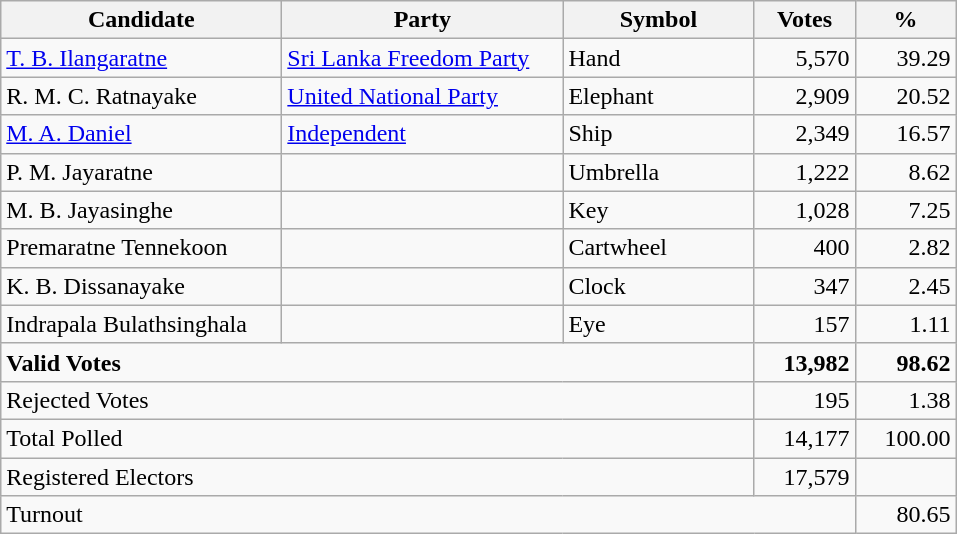<table class="wikitable" border="1" style="text-align:right;">
<tr>
<th align=left width="180">Candidate</th>
<th align=left width="180">Party</th>
<th align=left width="120">Symbol</th>
<th align=left width="60">Votes</th>
<th align=left width="60">%</th>
</tr>
<tr>
<td align=left><a href='#'>T. B. Ilangaratne</a></td>
<td align=left><a href='#'>Sri Lanka Freedom Party</a></td>
<td align=left>Hand</td>
<td align=right>5,570</td>
<td align=right>39.29</td>
</tr>
<tr>
<td align=left>R. M. C. Ratnayake</td>
<td align=left><a href='#'>United National Party</a></td>
<td align=left>Elephant</td>
<td align=right>2,909</td>
<td align=right>20.52</td>
</tr>
<tr>
<td align=left><a href='#'>M. A. Daniel</a></td>
<td align=left><a href='#'>Independent</a></td>
<td align=left>Ship</td>
<td align=right>2,349</td>
<td align=right>16.57</td>
</tr>
<tr>
<td align=left>P. M. Jayaratne</td>
<td align=left></td>
<td align=left>Umbrella</td>
<td align=right>1,222</td>
<td align=right>8.62</td>
</tr>
<tr>
<td align=left>M. B. Jayasinghe</td>
<td align=left></td>
<td align=left>Key</td>
<td align=right>1,028</td>
<td align=right>7.25</td>
</tr>
<tr>
<td align=left>Premaratne Tennekoon</td>
<td align=left></td>
<td align=left>Cartwheel</td>
<td align=right>400</td>
<td align=right>2.82</td>
</tr>
<tr>
<td align=left>K. B. Dissanayake</td>
<td align=left></td>
<td align=left>Clock</td>
<td align=right>347</td>
<td align=right>2.45</td>
</tr>
<tr>
<td align=left>Indrapala Bulathsinghala</td>
<td align=left></td>
<td align=left>Eye</td>
<td align=right>157</td>
<td align=right>1.11</td>
</tr>
<tr>
<td align=left colspan=3><strong>Valid Votes</strong></td>
<td align=right><strong>13,982</strong></td>
<td align=right><strong>98.62</strong></td>
</tr>
<tr>
<td align=left colspan=3>Rejected Votes</td>
<td align=right>195</td>
<td align=right>1.38</td>
</tr>
<tr>
<td align=left colspan=3>Total Polled</td>
<td align=right>14,177</td>
<td align=right>100.00</td>
</tr>
<tr>
<td align=left colspan=3>Registered Electors</td>
<td align=right>17,579</td>
<td></td>
</tr>
<tr>
<td align=left colspan=4>Turnout</td>
<td align=right>80.65</td>
</tr>
</table>
